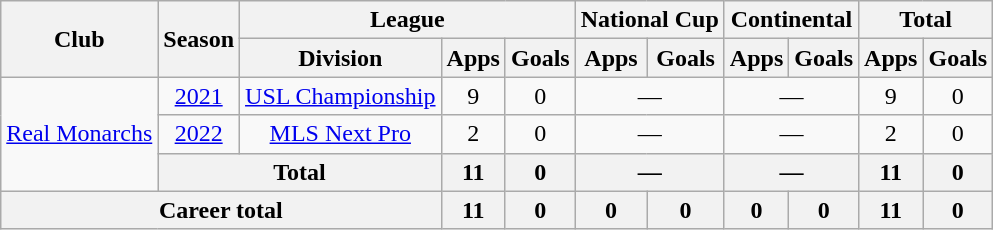<table class=wikitable style=text-align:center>
<tr>
<th rowspan=2>Club</th>
<th rowspan=2>Season</th>
<th colspan=3>League</th>
<th colspan=2>National Cup</th>
<th colspan=2>Continental</th>
<th colspan=2>Total</th>
</tr>
<tr>
<th>Division</th>
<th>Apps</th>
<th>Goals</th>
<th>Apps</th>
<th>Goals</th>
<th>Apps</th>
<th>Goals</th>
<th>Apps</th>
<th>Goals</th>
</tr>
<tr>
<td rowspan=3><a href='#'>Real Monarchs</a></td>
<td><a href='#'>2021</a></td>
<td><a href='#'>USL Championship</a></td>
<td>9</td>
<td>0</td>
<td colspan=2>—</td>
<td colspan=2>—</td>
<td>9</td>
<td>0</td>
</tr>
<tr>
<td><a href='#'>2022</a></td>
<td><a href='#'>MLS Next Pro</a></td>
<td>2</td>
<td>0</td>
<td colspan=2>—</td>
<td colspan=2>—</td>
<td>2</td>
<td>0</td>
</tr>
<tr>
<th colspan="2">Total</th>
<th>11</th>
<th>0</th>
<th colspan=2>—</th>
<th colspan=2>—</th>
<th>11</th>
<th>0</th>
</tr>
<tr>
<th colspan=3>Career total</th>
<th>11</th>
<th>0</th>
<th>0</th>
<th>0</th>
<th>0</th>
<th>0</th>
<th>11</th>
<th>0</th>
</tr>
</table>
